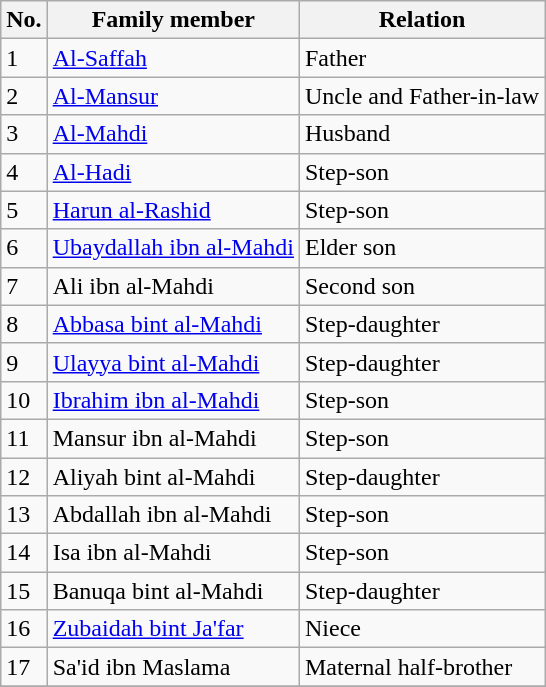<table class="wikitable" border="2">
<tr>
<th>No.</th>
<th>Family member</th>
<th>Relation</th>
</tr>
<tr>
<td>1</td>
<td><a href='#'>Al-Saffah</a></td>
<td>Father</td>
</tr>
<tr>
<td>2</td>
<td><a href='#'>Al-Mansur</a></td>
<td>Uncle and Father-in-law</td>
</tr>
<tr>
<td>3</td>
<td><a href='#'>Al-Mahdi</a></td>
<td>Husband</td>
</tr>
<tr>
<td>4</td>
<td><a href='#'>Al-Hadi</a></td>
<td>Step-son</td>
</tr>
<tr>
<td>5</td>
<td><a href='#'>Harun al-Rashid</a></td>
<td>Step-son</td>
</tr>
<tr>
<td>6</td>
<td><a href='#'>Ubaydallah ibn al-Mahdi</a></td>
<td>Elder son</td>
</tr>
<tr>
<td>7</td>
<td>Ali ibn al-Mahdi</td>
<td>Second son</td>
</tr>
<tr>
<td>8</td>
<td><a href='#'>Abbasa bint al-Mahdi</a></td>
<td>Step-daughter</td>
</tr>
<tr>
<td>9</td>
<td><a href='#'>Ulayya bint al-Mahdi</a></td>
<td>Step-daughter</td>
</tr>
<tr>
<td>10</td>
<td><a href='#'>Ibrahim ibn al-Mahdi</a></td>
<td>Step-son</td>
</tr>
<tr>
<td>11</td>
<td>Mansur ibn al-Mahdi</td>
<td>Step-son</td>
</tr>
<tr>
<td>12</td>
<td>Aliyah bint al-Mahdi</td>
<td>Step-daughter</td>
</tr>
<tr>
<td>13</td>
<td>Abdallah ibn al-Mahdi</td>
<td>Step-son</td>
</tr>
<tr>
<td>14</td>
<td>Isa ibn al-Mahdi</td>
<td>Step-son</td>
</tr>
<tr>
<td>15</td>
<td>Banuqa bint al-Mahdi</td>
<td>Step-daughter</td>
</tr>
<tr>
<td>16</td>
<td><a href='#'>Zubaidah bint Ja'far</a></td>
<td>Niece</td>
</tr>
<tr>
<td>17</td>
<td>Sa'id ibn Maslama</td>
<td>Maternal half-brother</td>
</tr>
<tr>
</tr>
</table>
